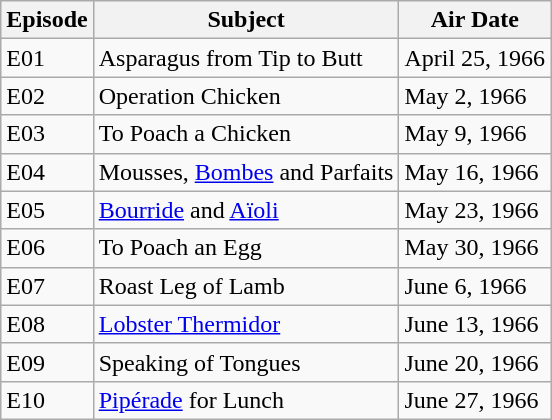<table class="wikitable">
<tr>
<th>Episode</th>
<th>Subject</th>
<th>Air Date</th>
</tr>
<tr>
<td>E01</td>
<td>Asparagus from Tip to Butt</td>
<td>April 25, 1966</td>
</tr>
<tr>
<td>E02</td>
<td>Operation Chicken</td>
<td>May 2, 1966</td>
</tr>
<tr>
<td>E03</td>
<td>To Poach a Chicken</td>
<td>May 9, 1966</td>
</tr>
<tr>
<td>E04</td>
<td>Mousses, <a href='#'>Bombes</a> and Parfaits</td>
<td>May 16, 1966</td>
</tr>
<tr>
<td>E05</td>
<td><a href='#'>Bourride</a> and <a href='#'>Aïoli</a></td>
<td>May 23, 1966</td>
</tr>
<tr>
<td>E06</td>
<td>To Poach an Egg</td>
<td>May 30, 1966</td>
</tr>
<tr>
<td>E07</td>
<td>Roast Leg of Lamb</td>
<td>June 6, 1966</td>
</tr>
<tr>
<td>E08</td>
<td><a href='#'>Lobster Thermidor</a></td>
<td>June 13, 1966</td>
</tr>
<tr>
<td>E09</td>
<td>Speaking of Tongues</td>
<td>June 20, 1966</td>
</tr>
<tr>
<td>E10</td>
<td><a href='#'>Pipérade</a> for Lunch</td>
<td>June 27, 1966</td>
</tr>
</table>
